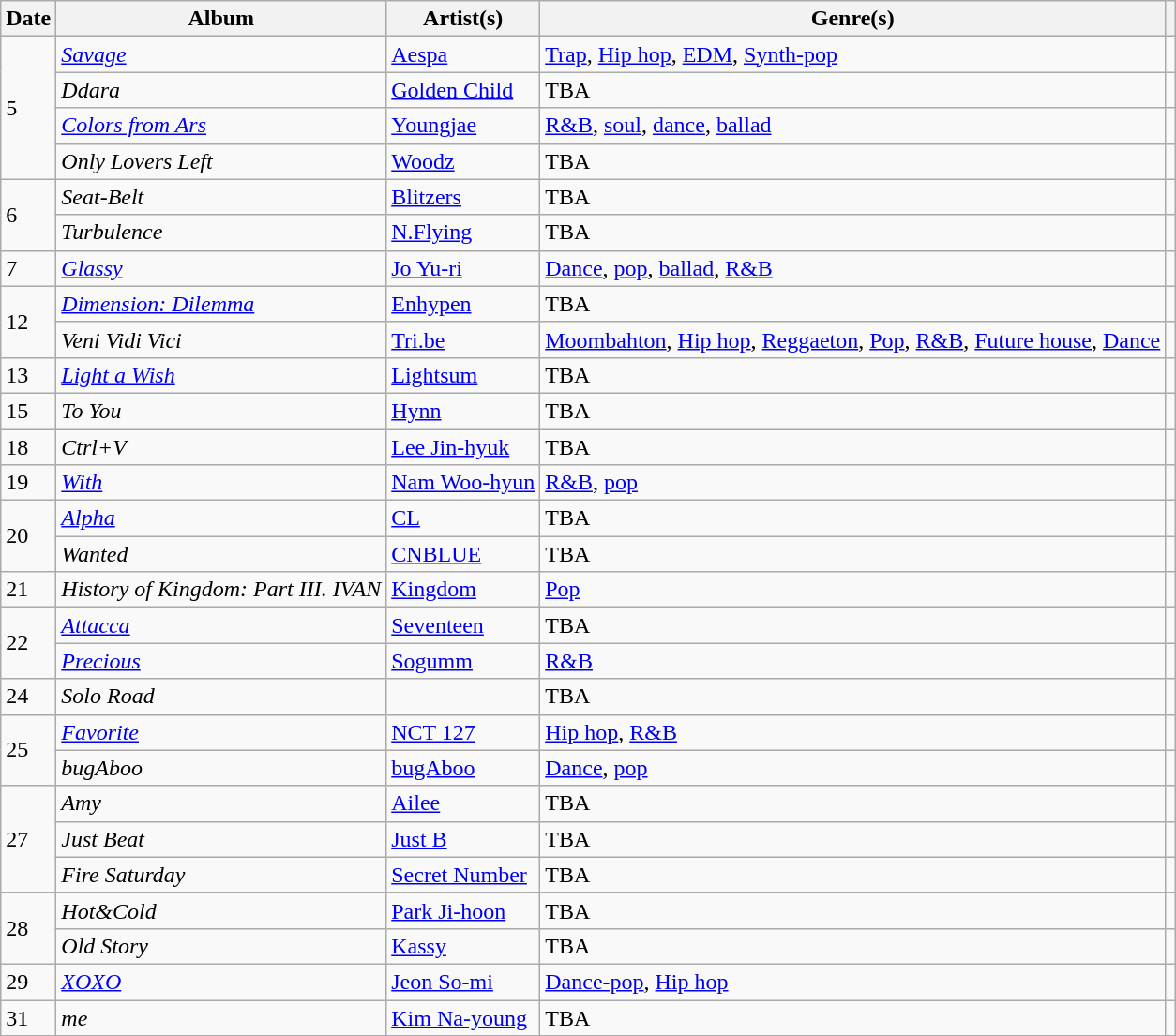<table class="wikitable">
<tr>
<th>Date</th>
<th>Album</th>
<th>Artist(s)</th>
<th>Genre(s)</th>
<th></th>
</tr>
<tr>
<td rowspan="4">5</td>
<td><em><a href='#'>Savage</a></em></td>
<td><a href='#'>Aespa</a></td>
<td><a href='#'>Trap</a>, <a href='#'>Hip hop</a>, <a href='#'>EDM</a>, <a href='#'>Synth-pop</a></td>
<td></td>
</tr>
<tr>
<td><em>Ddara</em></td>
<td><a href='#'>Golden Child</a></td>
<td>TBA</td>
<td></td>
</tr>
<tr>
<td><em><a href='#'>Colors from Ars</a></em></td>
<td><a href='#'>Youngjae</a></td>
<td><a href='#'>R&B</a>, <a href='#'>soul</a>, <a href='#'>dance</a>, <a href='#'>ballad</a></td>
<td></td>
</tr>
<tr>
<td><em>Only Lovers Left</em></td>
<td><a href='#'>Woodz</a></td>
<td>TBA</td>
<td></td>
</tr>
<tr>
<td rowspan="2">6</td>
<td><em>Seat-Belt</em></td>
<td><a href='#'>Blitzers</a></td>
<td>TBA</td>
<td></td>
</tr>
<tr>
<td><em>Turbulence</em></td>
<td><a href='#'>N.Flying</a></td>
<td>TBA</td>
<td></td>
</tr>
<tr>
<td>7</td>
<td><em><a href='#'>Glassy</a></em></td>
<td><a href='#'>Jo Yu-ri</a></td>
<td><a href='#'>Dance</a>, <a href='#'>pop</a>, <a href='#'>ballad</a>, <a href='#'>R&B</a></td>
<td></td>
</tr>
<tr>
<td rowspan="2">12</td>
<td><em><a href='#'>Dimension: Dilemma</a></em></td>
<td><a href='#'>Enhypen</a></td>
<td>TBA</td>
<td></td>
</tr>
<tr>
<td><em>Veni Vidi Vici</em></td>
<td><a href='#'>Tri.be</a></td>
<td><a href='#'>Moombahton</a>, <a href='#'>Hip hop</a>, <a href='#'>Reggaeton</a>, <a href='#'>Pop</a>, <a href='#'>R&B</a>, <a href='#'>Future house</a>, <a href='#'>Dance</a></td>
<td></td>
</tr>
<tr>
<td>13</td>
<td><em><a href='#'>Light a Wish</a></em></td>
<td><a href='#'>Lightsum</a></td>
<td>TBA</td>
<td></td>
</tr>
<tr>
<td>15</td>
<td><em>To You</em></td>
<td><a href='#'>Hynn</a></td>
<td>TBA</td>
<td></td>
</tr>
<tr>
<td>18</td>
<td><em>Ctrl+V</em></td>
<td><a href='#'>Lee Jin-hyuk</a></td>
<td>TBA</td>
<td></td>
</tr>
<tr>
<td>19</td>
<td><em><a href='#'>With</a></em></td>
<td><a href='#'>Nam Woo-hyun</a></td>
<td><a href='#'>R&B</a>, <a href='#'>pop</a></td>
<td></td>
</tr>
<tr>
<td rowspan="2">20</td>
<td><em><a href='#'>Alpha</a></em></td>
<td><a href='#'>CL</a></td>
<td>TBA</td>
<td></td>
</tr>
<tr>
<td><em>Wanted</em></td>
<td><a href='#'>CNBLUE</a></td>
<td>TBA</td>
<td></td>
</tr>
<tr>
<td>21</td>
<td><em>History of Kingdom: Part III. IVAN</em></td>
<td><a href='#'>Kingdom</a></td>
<td><a href='#'>Pop</a></td>
<td></td>
</tr>
<tr>
<td rowspan="2">22</td>
<td><em><a href='#'>Attacca</a></em></td>
<td><a href='#'>Seventeen</a></td>
<td>TBA</td>
<td></td>
</tr>
<tr>
<td><em><a href='#'>Precious</a></em></td>
<td><a href='#'>Sogumm</a></td>
<td><a href='#'>R&B</a></td>
<td></td>
</tr>
<tr>
<td>24</td>
<td><em>Solo Road</em></td>
<td></td>
<td>TBA</td>
<td></td>
</tr>
<tr>
<td rowspan="2">25</td>
<td><em><a href='#'>Favorite</a></em></td>
<td><a href='#'>NCT 127</a></td>
<td><a href='#'>Hip hop</a>, <a href='#'>R&B</a></td>
<td></td>
</tr>
<tr>
<td><em>bugAboo</em></td>
<td><a href='#'>bugAboo</a></td>
<td><a href='#'>Dance</a>, <a href='#'>pop</a></td>
<td></td>
</tr>
<tr>
<td rowspan="3">27</td>
<td><em>Amy</em></td>
<td><a href='#'>Ailee</a></td>
<td>TBA</td>
<td></td>
</tr>
<tr>
<td><em>Just Beat</em></td>
<td><a href='#'>Just B</a></td>
<td>TBA</td>
<td></td>
</tr>
<tr>
<td><em>Fire Saturday</em></td>
<td><a href='#'>Secret Number</a></td>
<td>TBA</td>
<td></td>
</tr>
<tr>
<td rowspan="2">28</td>
<td><em>Hot&Cold</em></td>
<td><a href='#'>Park Ji-hoon</a></td>
<td>TBA</td>
<td></td>
</tr>
<tr>
<td><em>Old Story</em></td>
<td><a href='#'>Kassy</a></td>
<td>TBA</td>
<td></td>
</tr>
<tr>
<td>29</td>
<td><em><a href='#'>XOXO</a></em></td>
<td><a href='#'>Jeon So-mi</a></td>
<td><a href='#'>Dance-pop</a>, <a href='#'>Hip hop</a></td>
<td></td>
</tr>
<tr>
<td>31</td>
<td><em>me</em></td>
<td><a href='#'>Kim Na-young</a></td>
<td>TBA</td>
<td></td>
</tr>
<tr>
</tr>
</table>
